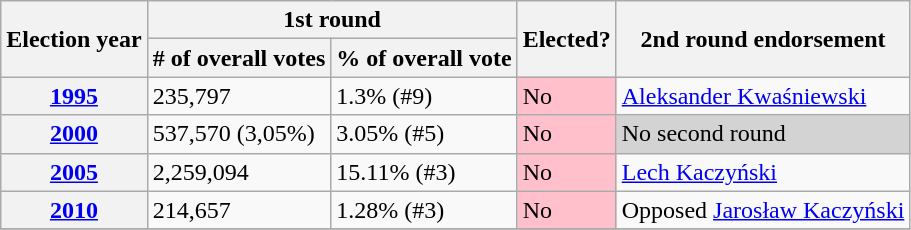<table class=wikitable>
<tr>
<th rowspan=2>Election year</th>
<th colspan=2>1st round</th>
<th rowspan=2>Elected?</th>
<th rowspan=2>2nd round endorsement</th>
</tr>
<tr>
<th># of overall votes</th>
<th>% of overall vote</th>
</tr>
<tr>
<th><a href='#'>1995</a></th>
<td>235,797</td>
<td>1.3% (#9)</td>
<td style="background:Pink;">No</td>
<td><a href='#'>Aleksander Kwaśniewski</a></td>
</tr>
<tr>
<th><a href='#'>2000</a></th>
<td>537,570 (3,05%)</td>
<td>3.05% (#5)</td>
<td style="background:Pink;">No</td>
<td style="background:lightgrey;">No second round</td>
</tr>
<tr>
<th><a href='#'>2005</a></th>
<td>2,259,094</td>
<td>15.11% (#3)</td>
<td style="background:Pink;">No</td>
<td><a href='#'>Lech Kaczyński</a></td>
</tr>
<tr>
<th><a href='#'>2010</a></th>
<td>214,657</td>
<td>1.28% (#3)</td>
<td style="background:Pink;">No</td>
<td>Opposed <a href='#'>Jarosław Kaczyński</a></td>
</tr>
<tr>
</tr>
</table>
